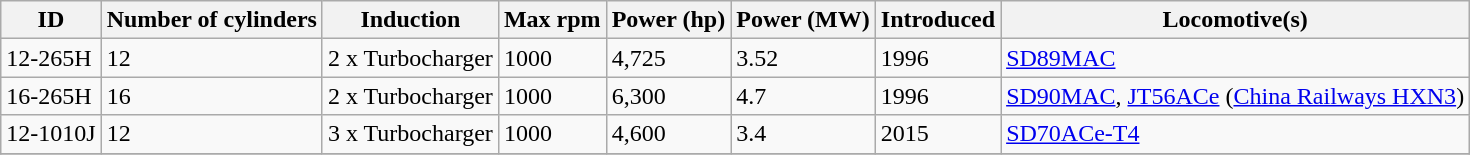<table class="wikitable">
<tr>
<th>ID</th>
<th>Number of cylinders</th>
<th>Induction</th>
<th>Max rpm</th>
<th>Power (hp)</th>
<th>Power (MW)</th>
<th>Introduced</th>
<th>Locomotive(s)</th>
</tr>
<tr>
<td>12-265H</td>
<td>12</td>
<td>2 x Turbocharger</td>
<td>1000</td>
<td>4,725</td>
<td>3.52</td>
<td>1996</td>
<td><a href='#'>SD89MAC</a></td>
</tr>
<tr>
<td>16-265H</td>
<td>16</td>
<td>2 x Turbocharger</td>
<td>1000</td>
<td>6,300</td>
<td>4.7</td>
<td>1996</td>
<td><a href='#'>SD90MAC</a>, <a href='#'>JT56ACe</a> (<a href='#'>China Railways HXN3</a>)</td>
</tr>
<tr>
<td>12-1010J</td>
<td>12</td>
<td>3 x Turbocharger</td>
<td>1000</td>
<td>4,600</td>
<td>3.4</td>
<td>2015</td>
<td><a href='#'>SD70ACe-T4</a></td>
</tr>
<tr>
</tr>
</table>
